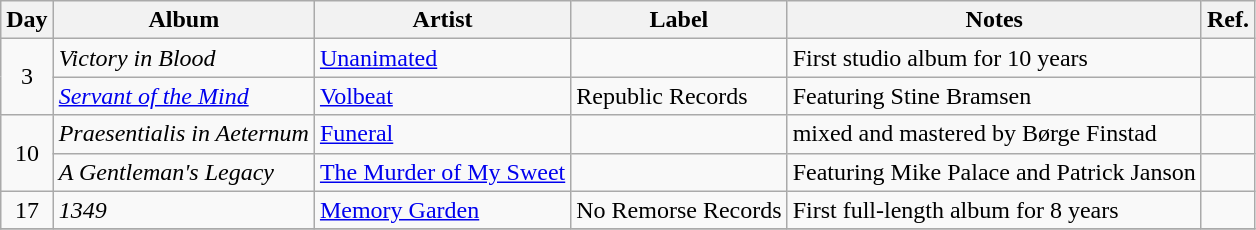<table class="wikitable">
<tr>
<th>Day</th>
<th>Album</th>
<th>Artist</th>
<th>Label</th>
<th>Notes</th>
<th>Ref.</th>
</tr>
<tr>
<td rowspan="2" style="text-align:center;">3</td>
<td><em>Victory in Blood</em></td>
<td><a href='#'>Unanimated</a></td>
<td></td>
<td>First studio album for 10 years</td>
<td></td>
</tr>
<tr>
<td><em><a href='#'>Servant of the Mind</a></em></td>
<td><a href='#'>Volbeat</a></td>
<td>Republic Records</td>
<td>Featuring Stine Bramsen</td>
<td></td>
</tr>
<tr>
<td rowspan="2" style="text-align:center;">10</td>
<td><em>Praesentialis in Aeternum</em></td>
<td><a href='#'>Funeral</a></td>
<td></td>
<td>mixed and mastered by Børge Finstad</td>
<td></td>
</tr>
<tr>
<td><em>A Gentleman's Legacy</em></td>
<td><a href='#'>The Murder of My Sweet</a></td>
<td></td>
<td>Featuring Mike Palace and Patrick Janson</td>
<td></td>
</tr>
<tr>
<td rowspan="1" style="text-align:center;">17</td>
<td><em>1349</em></td>
<td><a href='#'>Memory Garden</a></td>
<td>No Remorse Records</td>
<td>First full-length album for 8 years</td>
<td></td>
</tr>
<tr>
</tr>
</table>
